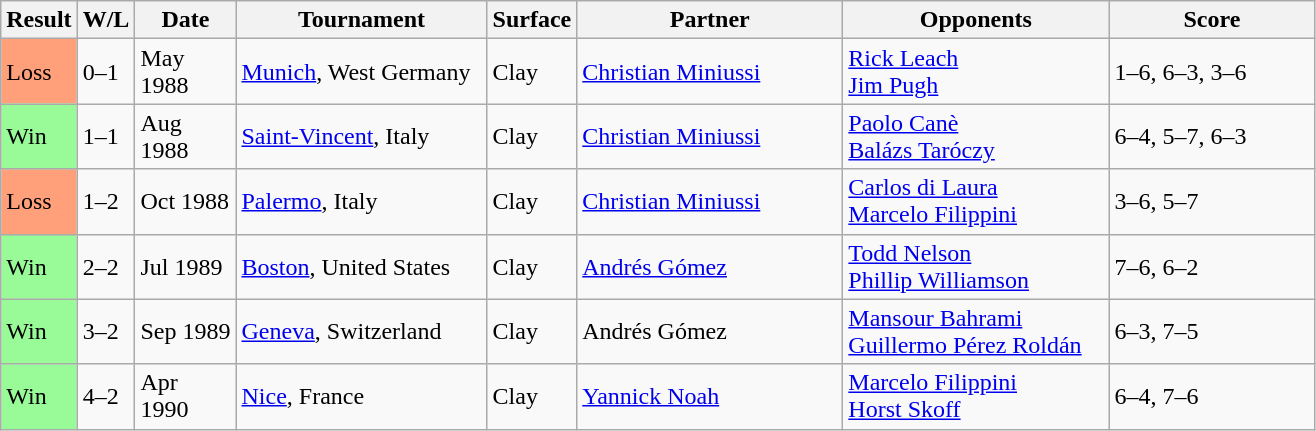<table class="sortable wikitable">
<tr>
<th style="width:40px">Result</th>
<th style="width:30px" class="unsortable">W/L</th>
<th style="width:60px">Date</th>
<th style="width:160px">Tournament</th>
<th style="width:50px">Surface</th>
<th style="width:170px">Partner</th>
<th style="width:170px">Opponents</th>
<th style="width:130px" class="unsortable">Score</th>
</tr>
<tr>
<td style="background:#ffa07a;">Loss</td>
<td>0–1</td>
<td>May 1988</td>
<td><a href='#'>Munich</a>, West Germany</td>
<td>Clay</td>
<td> <a href='#'>Christian Miniussi</a></td>
<td> <a href='#'>Rick Leach</a> <br>  <a href='#'>Jim Pugh</a></td>
<td>1–6, 6–3, 3–6</td>
</tr>
<tr>
<td style="background:#98fb98;">Win</td>
<td>1–1</td>
<td>Aug 1988</td>
<td><a href='#'>Saint-Vincent</a>, Italy</td>
<td>Clay</td>
<td> <a href='#'>Christian Miniussi</a></td>
<td> <a href='#'>Paolo Canè</a> <br>  <a href='#'>Balázs Taróczy</a></td>
<td>6–4, 5–7, 6–3</td>
</tr>
<tr>
<td style="background:#ffa07a;">Loss</td>
<td>1–2</td>
<td>Oct 1988</td>
<td><a href='#'>Palermo</a>, Italy</td>
<td>Clay</td>
<td> <a href='#'>Christian Miniussi</a></td>
<td> <a href='#'>Carlos di Laura</a> <br>  <a href='#'>Marcelo Filippini</a></td>
<td>3–6, 5–7</td>
</tr>
<tr>
<td style="background:#98fb98;">Win</td>
<td>2–2</td>
<td>Jul 1989</td>
<td><a href='#'>Boston</a>, United States</td>
<td>Clay</td>
<td> <a href='#'>Andrés Gómez</a></td>
<td> <a href='#'>Todd Nelson</a> <br>  <a href='#'>Phillip Williamson</a></td>
<td>7–6, 6–2</td>
</tr>
<tr>
<td style="background:#98fb98;">Win</td>
<td>3–2</td>
<td>Sep 1989</td>
<td><a href='#'>Geneva</a>, Switzerland</td>
<td>Clay</td>
<td> Andrés Gómez</td>
<td> <a href='#'>Mansour Bahrami</a> <br>  <a href='#'>Guillermo Pérez Roldán</a></td>
<td>6–3, 7–5</td>
</tr>
<tr>
<td style="background:#98fb98;">Win</td>
<td>4–2</td>
<td>Apr 1990</td>
<td><a href='#'>Nice</a>, France</td>
<td>Clay</td>
<td> <a href='#'>Yannick Noah</a></td>
<td> <a href='#'>Marcelo Filippini</a> <br>  <a href='#'>Horst Skoff</a></td>
<td>6–4, 7–6</td>
</tr>
</table>
